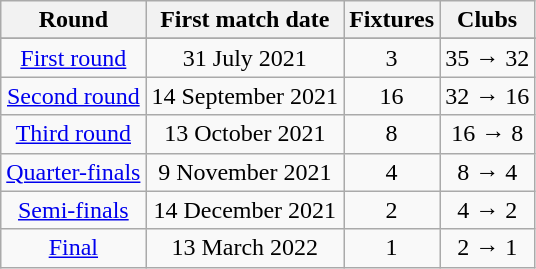<table class="wikitable" style="text-align: center">
<tr>
<th>Round</th>
<th>First match date</th>
<th>Fixtures</th>
<th>Clubs</th>
</tr>
<tr>
</tr>
<tr>
<td><a href='#'>First round</a></td>
<td>31 July 2021</td>
<td>3</td>
<td>35 → 32</td>
</tr>
<tr>
<td><a href='#'>Second round</a></td>
<td>14 September 2021</td>
<td>16</td>
<td>32 → 16</td>
</tr>
<tr>
<td><a href='#'>Third round</a></td>
<td>13 October 2021</td>
<td>8</td>
<td>16 → 8</td>
</tr>
<tr>
<td><a href='#'>Quarter-finals</a></td>
<td>9 November 2021</td>
<td>4</td>
<td>8 → 4</td>
</tr>
<tr>
<td><a href='#'>Semi-finals</a></td>
<td>14 December 2021</td>
<td>2</td>
<td>4 → 2</td>
</tr>
<tr>
<td><a href='#'>Final</a></td>
<td>13 March 2022</td>
<td>1</td>
<td>2 → 1</td>
</tr>
</table>
